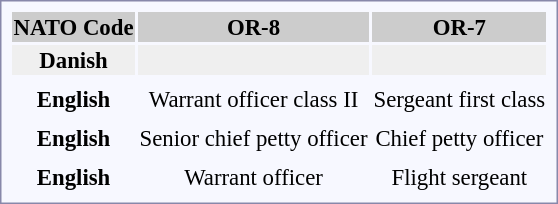<table style="border:1px solid #8888aa; background-color:#f7f8ff; padding:5px; font-size:95%; margin: 0px 12px 12px 0px;">
<tr style="background-color:#CCCCCC; text-align:center;">
<th>NATO Code</th>
<th>OR-8</th>
<th>OR-7</th>
</tr>
<tr style="text-align:center; background:#efefef;">
<th>Danish</th>
<td></td>
<td></td>
</tr>
<tr style="text-align:center;">
<td><strong></strong></td>
<td></td>
<td></td>
</tr>
<tr style="text-align:center;">
<th>English</th>
<td>Warrant officer class II</td>
<td>Sergeant first class</td>
</tr>
<tr style="text-align:center;">
<td><strong></strong></td>
<td></td>
<td></td>
</tr>
<tr style="text-align:center;">
<th>English</th>
<td>Senior chief petty officer</td>
<td>Chief petty officer</td>
</tr>
<tr style="text-align:center;">
<td><strong></strong></td>
<td></td>
<td></td>
</tr>
<tr style="text-align:center;">
<th>English</th>
<td>Warrant officer</td>
<td>Flight sergeant</td>
</tr>
</table>
